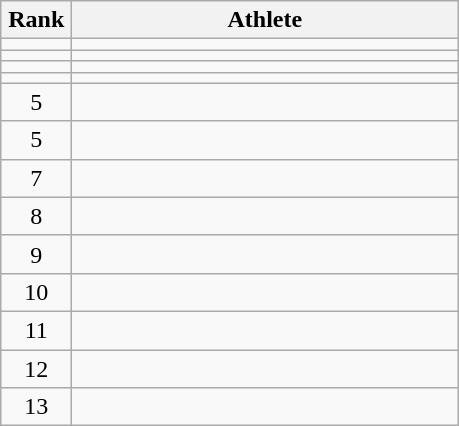<table class="wikitable" style="text-align: center;">
<tr>
<th width=40>Rank</th>
<th width=250>Athlete</th>
</tr>
<tr>
<td></td>
<td align="left"></td>
</tr>
<tr>
<td></td>
<td align="left"></td>
</tr>
<tr>
<td></td>
<td align="left"></td>
</tr>
<tr>
<td></td>
<td align="left"></td>
</tr>
<tr>
<td>5</td>
<td align="left"></td>
</tr>
<tr>
<td>5</td>
<td align="left"></td>
</tr>
<tr>
<td>7</td>
<td align="left"></td>
</tr>
<tr>
<td>8</td>
<td align="left"></td>
</tr>
<tr>
<td>9</td>
<td align="left"></td>
</tr>
<tr>
<td>10</td>
<td align="left"></td>
</tr>
<tr>
<td>11</td>
<td align="left"></td>
</tr>
<tr>
<td>12</td>
<td align="left"></td>
</tr>
<tr>
<td>13</td>
<td align="left"></td>
</tr>
</table>
